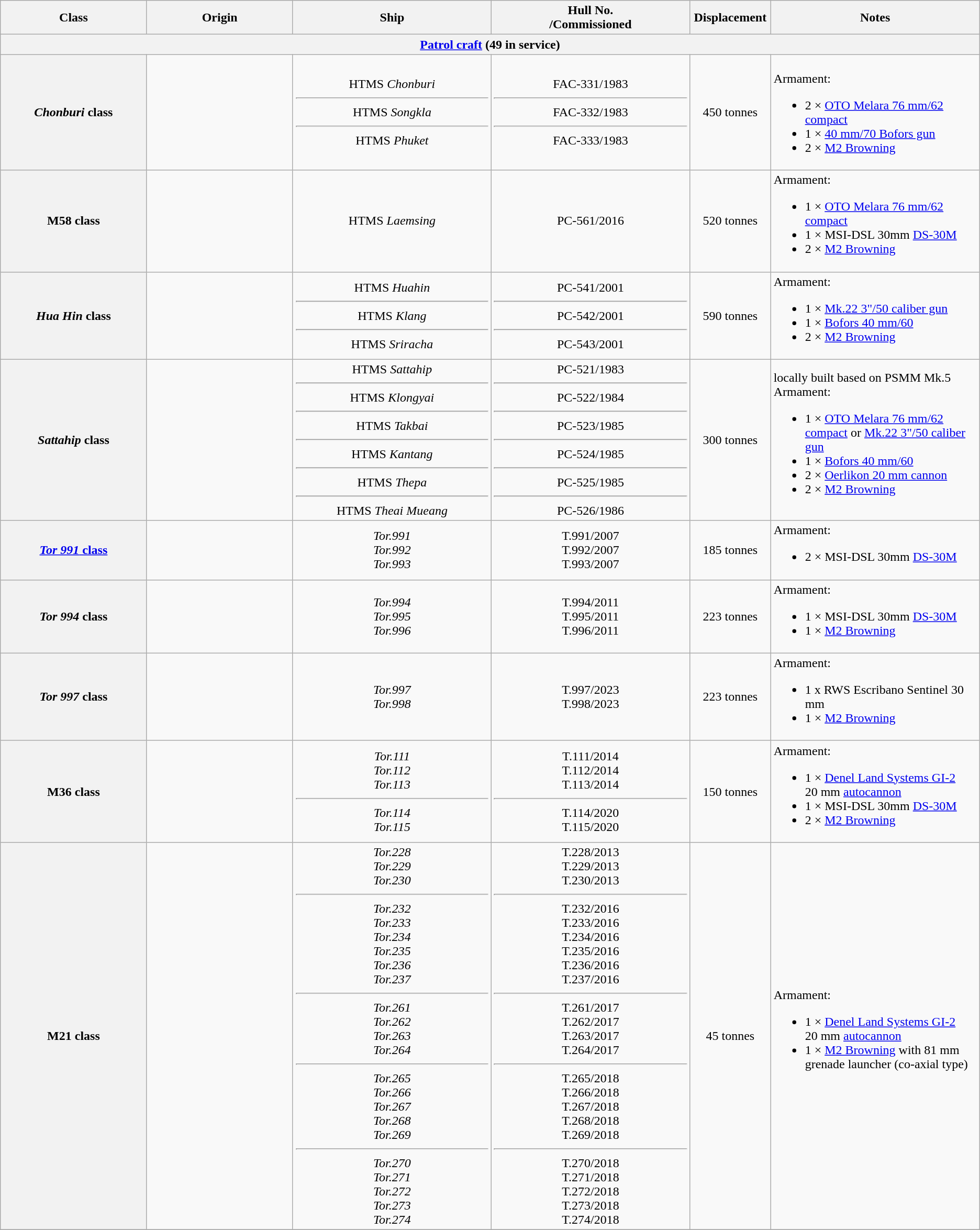<table class="wikitable">
<tr>
<th style="text-align:centre; width:14%;">Class</th>
<th style="text-align:centre; width:14%;">Origin</th>
<th style="text-align:centre; width:17%;">Ship</th>
<th style="text-align:center; width:12%;">Hull No.<br>/Commissioned</th>
<th style="text-align:centre; width:4%;">Displacement</th>
<th style="text-align:centre; width:20%;">Notes</th>
</tr>
<tr>
<th colspan="7"><a href='#'>Patrol craft</a> (49 in service)</th>
</tr>
<tr>
<th style="text-align:centre;"><em>Chonburi</em> class</th>
<td></td>
<td ! style="text-align:center;">HTMS <em>Chonburi</em><hr>HTMS <em>Songkla</em><hr>HTMS <em>Phuket</em></td>
<td ! style="text-align:center;">FAC-331/1983<hr>FAC-332/1983<hr>FAC-333/1983</td>
<td ! style="text-align:center;">450 tonnes</td>
<td><br>Armament:<ul><li>2 × <a href='#'>OTO Melara 76 mm/62 compact</a></li><li>1 × <a href='#'>40 mm/70 Bofors gun</a></li><li>2 × <a href='#'>M2 Browning</a></li></ul></td>
</tr>
<tr>
<th style="text-align:centre; width:12%;">M58 class</th>
<td></td>
<td ! style="text-align:center;">HTMS <em>Laemsing</em></td>
<td ! style="text-align:center;">PC-561/2016</td>
<td ! style="text-align:center;">520 tonnes</td>
<td>Armament:<br><ul><li>1 × <a href='#'>OTO Melara 76 mm/62 compact</a></li><li>1 × MSI-DSL 30mm <a href='#'>DS-30M</a></li><li>2 × <a href='#'>M2 Browning</a></li></ul></td>
</tr>
<tr>
<th style="text-align:centre;"><em>Hua Hin</em> class</th>
<td></td>
<td ! style="text-align:center;">HTMS <em>Huahin</em><hr>HTMS <em>Klang</em><hr>HTMS <em>Sriracha</em></td>
<td ! style="text-align:center;">PC-541/2001<hr>PC-542/2001<hr>PC-543/2001</td>
<td ! style="text-align:center;">590 tonnes</td>
<td>Armament:<br><ul><li>1 × <a href='#'>Mk.22 3"/50 caliber gun</a></li><li>1 × <a href='#'>Bofors 40 mm/60</a></li><li>2 × <a href='#'>M2 Browning</a></li></ul></td>
</tr>
<tr>
<th style="text-align:centre;"><em>Sattahip</em> class</th>
<td></td>
<td ! style="text-align:center;">HTMS <em>Sattahip</em><hr>HTMS <em>Klongyai</em><hr>HTMS <em>Takbai</em><hr>HTMS <em>Kantang</em><hr>HTMS <em>Thepa</em><hr>HTMS <em>Theai Mueang</em></td>
<td ! style="text-align:center;">PC-521/1983<hr>PC-522/1984<hr>PC-523/1985<hr>PC-524/1985<hr>PC-525/1985<hr>PC-526/1986</td>
<td ! style="text-align:center;">300 tonnes</td>
<td>locally built based on PSMM Mk.5<br>Armament:<ul><li>1 × <a href='#'>OTO Melara 76 mm/62 compact</a> or <a href='#'>Mk.22 3"/50 caliber gun</a></li><li>1 × <a href='#'>Bofors 40 mm/60</a></li><li>2 × <a href='#'>Oerlikon 20 mm cannon</a></li><li>2 × <a href='#'>M2 Browning</a></li></ul></td>
</tr>
<tr>
<th style="text-align:centre;"><a href='#'><em>Tor 991</em> class</a></th>
<td></td>
<td ! style="text-align:center;"><em>Tor.991</em><br><em>Tor.992</em><br><em>Tor.993</em></td>
<td ! style="text-align:center;">T.991/2007<br>T.992/2007<br>T.993/2007</td>
<td ! style="text-align:center;">185 tonnes</td>
<td>Armament:<br><ul><li>2 × MSI-DSL 30mm <a href='#'>DS-30M</a></li></ul></td>
</tr>
<tr>
<th style="text-align:centre;"><em>Tor 994</em> class</th>
<td></td>
<td ! style="text-align:center;"><em>Tor.994</em><br><em>Tor.995</em><br><em>Tor.996</em></td>
<td ! style="text-align:center;">T.994/2011<br>T.995/2011<br>T.996/2011</td>
<td ! style="text-align:center;">223 tonnes</td>
<td>Armament:<br><ul><li>1 × MSI-DSL 30mm <a href='#'>DS-30M</a></li><li>1 × <a href='#'>M2 Browning</a></li></ul></td>
</tr>
<tr>
<th style="text-align:centre;"><em>Tor 997</em> class</th>
<td></td>
<td ! style="text-align:center;"><em>Tor.997</em><br><em>Tor.998</em></td>
<td ! style="text-align:center;">T.997/2023<br>T.998/2023</td>
<td ! style="text-align:center;">223 tonnes</td>
<td>Armament:<br><ul><li>1 x RWS Escribano Sentinel 30 mm</li><li>1 × <a href='#'>M2 Browning</a></li></ul></td>
</tr>
<tr>
<th style="text-align:centre;">M36 class</th>
<td></td>
<td ! style="text-align:center;"><em>Tor.111</em><br><em>Tor.112</em><br><em>Tor.113</em><hr><em>Tor.114</em><br><em>Tor.115</em></td>
<td ! style="text-align:center;">T.111/2014<br>T.112/2014<br>T.113/2014<hr>T.114/2020<br>T.115/2020</td>
<td ! style="text-align:center;">150 tonnes</td>
<td>Armament:<br><ul><li>1 × <a href='#'>Denel Land Systems GI-2</a> 20 mm <a href='#'>autocannon</a></li><li>1 × MSI-DSL 30mm <a href='#'>DS-30M</a></li><li>2 × <a href='#'>M2 Browning</a></li></ul></td>
</tr>
<tr>
<th style="text-align:centre;">M21 class</th>
<td></td>
<td ! style="text-align:center; width:19%;"><em>Tor.228</em><br><em>Tor.229</em><br><em>Tor.230</em><hr><em>Tor.232</em><br><em>Tor.233</em><br><em>Tor.234</em><br><em>Tor.235</em><br><em>Tor.236</em><br><em>Tor.237</em><hr><em>Tor.261</em><br><em>Tor.262</em><br><em>Tor.263</em><br><em>Tor.264</em><hr><em>Tor.265</em><br><em>Tor.266</em><br><em>Tor.267</em><br><em>Tor.268</em><br><em>Tor.269</em><hr><em>Tor.270</em><br><em>Tor.271</em><br><em>Tor.272</em><br><em>Tor.273</em><br><em>Tor.274</em></td>
<td ! style="text-align:center; width:19%;">T.228/2013<br>T.229/2013<br>T.230/2013<hr>T.232/2016<br>T.233/2016<br>T.234/2016<br>T.235/2016<br>T.236/2016<br>T.237/2016<hr>T.261/2017<br>T.262/2017<br>T.263/2017<br>T.264/2017<hr>T.265/2018<br>T.266/2018<br>T.267/2018<br>T.268/2018<br>T.269/2018<hr>T.270/2018<br>T.271/2018<br>T.272/2018<br>T.273/2018<br>T.274/2018</td>
<td ! style="text-align:center;">45 tonnes</td>
<td>Armament:<br><ul><li>1 × <a href='#'>Denel Land Systems GI-2</a> 20 mm <a href='#'>autocannon</a></li><li>1 × <a href='#'>M2 Browning</a> with 81 mm grenade launcher (co-axial type)</li></ul></td>
</tr>
<tr>
</tr>
</table>
